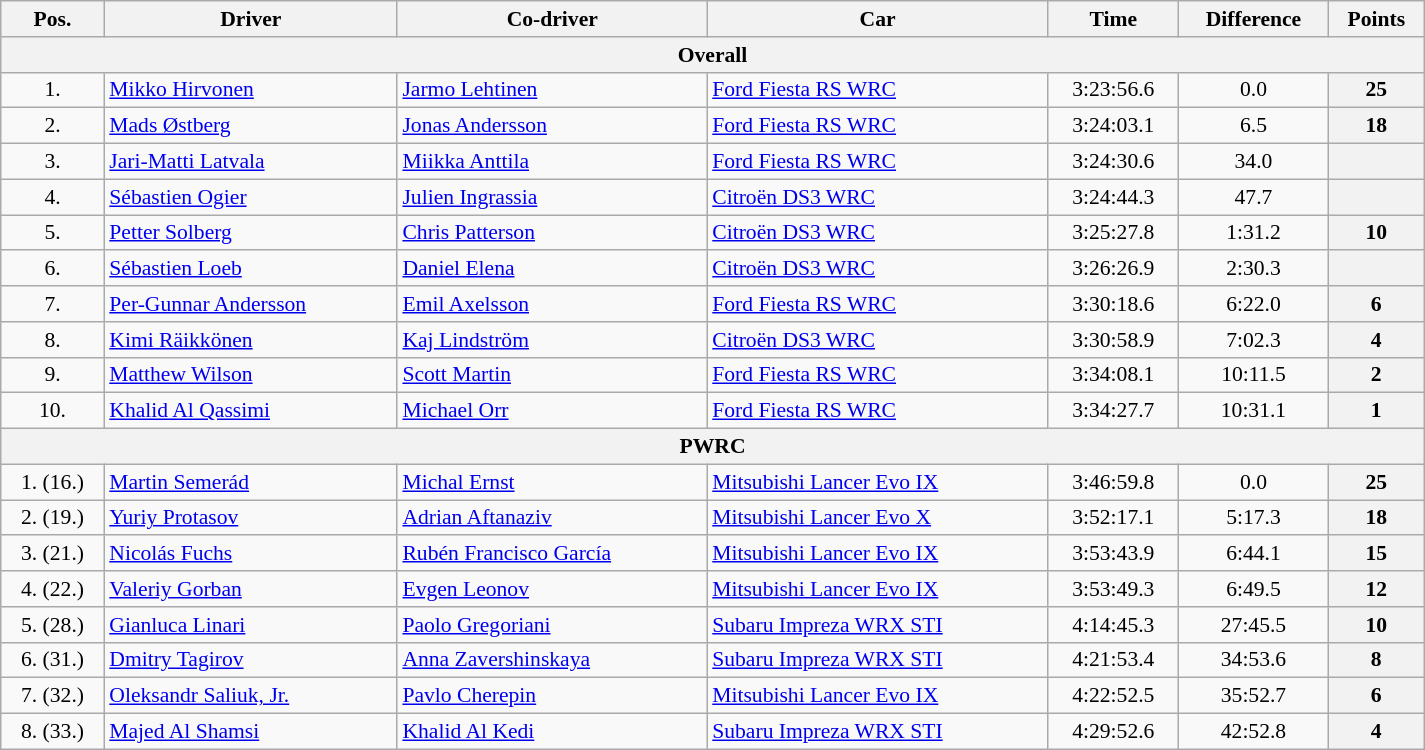<table class="wikitable" width="100%" style="text-align: center; font-size: 90%; max-width: 950px;">
<tr>
<th>Pos.</th>
<th>Driver</th>
<th>Co-driver</th>
<th>Car</th>
<th>Time</th>
<th>Difference</th>
<th>Points</th>
</tr>
<tr>
<th colspan=7>Overall</th>
</tr>
<tr>
<td>1.</td>
<td align="left"> <a href='#'>Mikko Hirvonen</a></td>
<td align="left"> <a href='#'>Jarmo Lehtinen</a></td>
<td align="left"><a href='#'>Ford Fiesta RS WRC</a></td>
<td>3:23:56.6</td>
<td>0.0</td>
<th>25</th>
</tr>
<tr>
<td>2.</td>
<td align="left"> <a href='#'>Mads Østberg</a></td>
<td align="left"> <a href='#'>Jonas Andersson</a></td>
<td align="left"><a href='#'>Ford Fiesta RS WRC</a></td>
<td>3:24:03.1</td>
<td>6.5</td>
<th>18</th>
</tr>
<tr>
<td>3.</td>
<td align="left"> <a href='#'>Jari-Matti Latvala</a></td>
<td align="left"> <a href='#'>Miikka Anttila</a></td>
<td align="left"><a href='#'>Ford Fiesta RS WRC</a></td>
<td>3:24:30.6</td>
<td>34.0</td>
<th></th>
</tr>
<tr>
<td>4.</td>
<td align="left"> <a href='#'>Sébastien Ogier</a></td>
<td align="left"> <a href='#'>Julien Ingrassia</a></td>
<td align="left"><a href='#'>Citroën DS3 WRC</a></td>
<td>3:24:44.3</td>
<td>47.7</td>
<th></th>
</tr>
<tr>
<td>5.</td>
<td align="left"> <a href='#'>Petter Solberg</a></td>
<td align="left"> <a href='#'>Chris Patterson</a></td>
<td align="left"><a href='#'>Citroën DS3 WRC</a></td>
<td>3:25:27.8</td>
<td>1:31.2</td>
<th>10</th>
</tr>
<tr>
<td>6.</td>
<td align="left"> <a href='#'>Sébastien Loeb</a></td>
<td align="left"> <a href='#'>Daniel Elena</a></td>
<td align="left"><a href='#'>Citroën DS3 WRC</a></td>
<td>3:26:26.9</td>
<td>2:30.3</td>
<th></th>
</tr>
<tr>
<td>7.</td>
<td align="left"> <a href='#'>Per-Gunnar Andersson</a></td>
<td align="left"> <a href='#'>Emil Axelsson</a></td>
<td align="left"><a href='#'>Ford Fiesta RS WRC</a></td>
<td>3:30:18.6</td>
<td>6:22.0</td>
<th>6</th>
</tr>
<tr>
<td>8.</td>
<td align="left"> <a href='#'>Kimi Räikkönen</a></td>
<td align="left"> <a href='#'>Kaj Lindström</a></td>
<td align="left"><a href='#'>Citroën DS3 WRC</a></td>
<td>3:30:58.9</td>
<td>7:02.3</td>
<th>4</th>
</tr>
<tr>
<td>9.</td>
<td align="left"> <a href='#'>Matthew Wilson</a></td>
<td align="left"> <a href='#'>Scott Martin</a></td>
<td align="left"><a href='#'>Ford Fiesta RS WRC</a></td>
<td>3:34:08.1</td>
<td>10:11.5</td>
<th>2</th>
</tr>
<tr>
<td>10.</td>
<td align="left"> <a href='#'>Khalid Al Qassimi</a></td>
<td align="left"> <a href='#'>Michael Orr</a></td>
<td align="left"><a href='#'>Ford Fiesta RS WRC</a></td>
<td>3:34:27.7</td>
<td>10:31.1</td>
<th>1</th>
</tr>
<tr>
<th colspan=7>PWRC</th>
</tr>
<tr>
<td>1. (16.)</td>
<td align="left"> <a href='#'>Martin Semerád</a></td>
<td align="left"> <a href='#'>Michal Ernst</a></td>
<td align="left"><a href='#'>Mitsubishi Lancer Evo IX</a></td>
<td>3:46:59.8</td>
<td>0.0</td>
<th>25</th>
</tr>
<tr>
<td>2. (19.)</td>
<td align="left"> <a href='#'>Yuriy Protasov</a></td>
<td align="left"> <a href='#'>Adrian Aftanaziv</a></td>
<td align="left"><a href='#'>Mitsubishi Lancer Evo X</a></td>
<td>3:52:17.1</td>
<td>5:17.3</td>
<th>18</th>
</tr>
<tr>
<td>3. (21.)</td>
<td align="left"> <a href='#'>Nicolás Fuchs</a></td>
<td align="left"> <a href='#'>Rubén Francisco García</a></td>
<td align="left"><a href='#'>Mitsubishi Lancer Evo IX</a></td>
<td>3:53:43.9</td>
<td>6:44.1</td>
<th>15</th>
</tr>
<tr>
<td>4. (22.)</td>
<td align="left"> <a href='#'>Valeriy Gorban</a></td>
<td align="left"> <a href='#'>Evgen Leonov</a></td>
<td align="left"><a href='#'>Mitsubishi Lancer Evo IX</a></td>
<td>3:53:49.3</td>
<td>6:49.5</td>
<th>12</th>
</tr>
<tr>
<td>5. (28.)</td>
<td align="left"> <a href='#'>Gianluca Linari</a></td>
<td align="left"> <a href='#'>Paolo Gregoriani</a></td>
<td align="left"><a href='#'>Subaru Impreza WRX STI</a></td>
<td>4:14:45.3</td>
<td>27:45.5</td>
<th>10</th>
</tr>
<tr>
<td>6. (31.)</td>
<td align="left"> <a href='#'>Dmitry Tagirov</a></td>
<td align="left"> <a href='#'>Anna Zavershinskaya</a></td>
<td align="left"><a href='#'>Subaru Impreza WRX STI</a></td>
<td>4:21:53.4</td>
<td>34:53.6</td>
<th>8</th>
</tr>
<tr>
<td>7. (32.)</td>
<td align="left"> <a href='#'>Oleksandr Saliuk, Jr.</a></td>
<td align="left"> <a href='#'>Pavlo Cherepin</a></td>
<td align="left"><a href='#'>Mitsubishi Lancer Evo IX</a></td>
<td>4:22:52.5</td>
<td>35:52.7</td>
<th>6</th>
</tr>
<tr>
<td>8. (33.)</td>
<td align="left"> <a href='#'>Majed Al Shamsi</a></td>
<td align="left"> <a href='#'>Khalid Al Kedi</a></td>
<td align="left"><a href='#'>Subaru Impreza WRX STI</a></td>
<td>4:29:52.6</td>
<td>42:52.8</td>
<th>4</th>
</tr>
</table>
